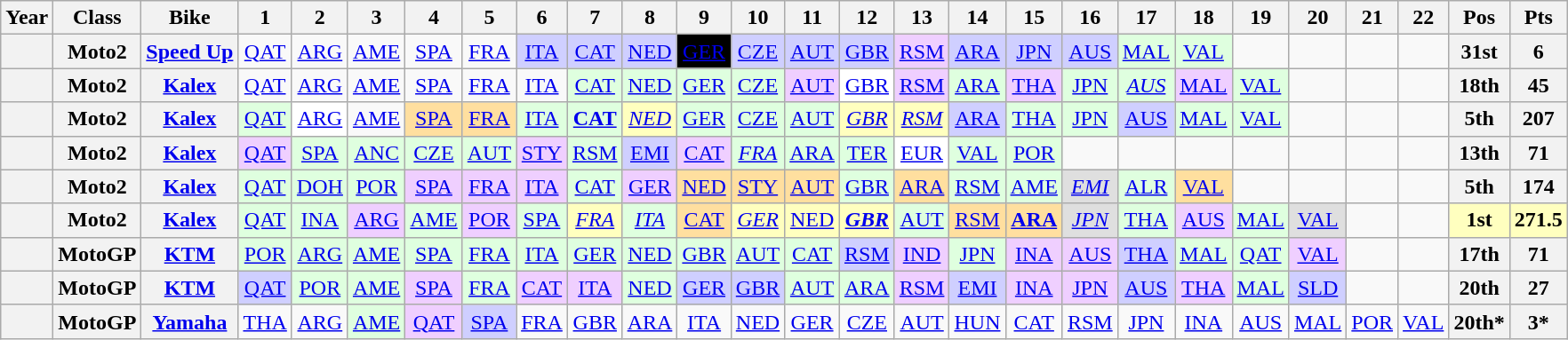<table class="wikitable" style="text-align:center;">
<tr>
<th>Year</th>
<th>Class</th>
<th>Bike</th>
<th>1</th>
<th>2</th>
<th>3</th>
<th>4</th>
<th>5</th>
<th>6</th>
<th>7</th>
<th>8</th>
<th>9</th>
<th>10</th>
<th>11</th>
<th>12</th>
<th>13</th>
<th>14</th>
<th>15</th>
<th>16</th>
<th>17</th>
<th>18</th>
<th>19</th>
<th>20</th>
<th>21</th>
<th>22</th>
<th>Pos</th>
<th>Pts</th>
</tr>
<tr>
<th></th>
<th>Moto2</th>
<th><a href='#'>Speed Up</a></th>
<td><a href='#'>QAT</a></td>
<td><a href='#'>ARG</a></td>
<td><a href='#'>AME</a></td>
<td><a href='#'>SPA</a></td>
<td><a href='#'>FRA</a></td>
<td style="background:#cfcfff;"><a href='#'>ITA</a><br></td>
<td style="background:#cfcfff;"><a href='#'>CAT</a><br></td>
<td style="background:#cfcfff;"><a href='#'>NED</a><br></td>
<td style="background:#000000; color:#FFFFFF;"><a href='#'><span>GER</span></a><br></td>
<td style="background:#cfcfff;"><a href='#'>CZE</a><br></td>
<td style="background:#cfcfff;"><a href='#'>AUT</a><br></td>
<td style="background:#cfcfff;"><a href='#'>GBR</a><br></td>
<td style="background:#efcfff;"><a href='#'>RSM</a><br></td>
<td style="background:#cfcfff;"><a href='#'>ARA</a><br></td>
<td style="background:#cfcfff;"><a href='#'>JPN</a><br></td>
<td style="background:#cfcfff;"><a href='#'>AUS</a><br></td>
<td style="background:#dfffdf;"><a href='#'>MAL</a><br></td>
<td style="background:#dfffdf;"><a href='#'>VAL</a><br></td>
<td></td>
<td></td>
<td></td>
<td></td>
<th>31st</th>
<th>6</th>
</tr>
<tr>
<th></th>
<th>Moto2</th>
<th><a href='#'>Kalex</a></th>
<td><a href='#'>QAT</a></td>
<td><a href='#'>ARG</a></td>
<td><a href='#'>AME</a></td>
<td><a href='#'>SPA</a></td>
<td><a href='#'>FRA</a></td>
<td><a href='#'>ITA</a></td>
<td style="background:#dfffdf;"><a href='#'>CAT</a><br></td>
<td style="background:#dfffdf;"><a href='#'>NED</a><br></td>
<td style="background:#dfffdf;"><a href='#'>GER</a><br></td>
<td style="background:#dfffdf;"><a href='#'>CZE</a><br></td>
<td style="background:#efcfff;"><a href='#'>AUT</a><br></td>
<td style="background:#ffffff;"><a href='#'>GBR</a><br></td>
<td style="background:#efcfff;"><a href='#'>RSM</a><br></td>
<td style="background:#dfffdf;"><a href='#'>ARA</a><br></td>
<td style="background:#efcfff;"><a href='#'>THA</a><br></td>
<td style="background:#dfffdf;"><a href='#'>JPN</a><br></td>
<td style="background:#dfffdf;"><em><a href='#'>AUS</a></em><br></td>
<td style="background:#efcfff;"><a href='#'>MAL</a><br></td>
<td style="background:#dfffdf;"><a href='#'>VAL</a><br></td>
<td></td>
<td></td>
<td></td>
<th>18th</th>
<th>45</th>
</tr>
<tr>
<th></th>
<th>Moto2</th>
<th><a href='#'>Kalex</a></th>
<td style="background:#DFFFDF;"><a href='#'>QAT</a><br></td>
<td style="background:#FFFFFF;"><a href='#'>ARG</a><br></td>
<td><a href='#'>AME</a></td>
<td style="background:#FFDF9F;"><a href='#'>SPA</a><br></td>
<td style="background:#FFDF9F;"><a href='#'>FRA</a><br></td>
<td style="background:#DFFFDF;"><a href='#'>ITA</a><br></td>
<td style="background:#DFFFDF;"><strong><a href='#'>CAT</a></strong><br></td>
<td style="background:#FFFFBF;"><em><a href='#'>NED</a></em><br></td>
<td style="background:#DFFFDF;"><a href='#'>GER</a><br></td>
<td style="background:#DFFFDF;"><a href='#'>CZE</a><br></td>
<td style="background:#DFFFDF;"><a href='#'>AUT</a><br></td>
<td style="background:#FFFFBF;"><em><a href='#'>GBR</a></em><br></td>
<td style="background:#FFFFBF;"><em><a href='#'>RSM</a></em><br></td>
<td style="background:#CFCFFF;"><a href='#'>ARA</a><br></td>
<td style="background:#DFFFDF;"><a href='#'>THA</a><br></td>
<td style="background:#DFFFDF;"><a href='#'>JPN</a><br></td>
<td style="background:#CFCFFF;"><a href='#'>AUS</a><br></td>
<td style="background:#DFFFDF;"><a href='#'>MAL</a><br></td>
<td style="background:#DFFFDF;"><a href='#'>VAL</a><br></td>
<td></td>
<td></td>
<td></td>
<th>5th</th>
<th>207</th>
</tr>
<tr>
<th></th>
<th>Moto2</th>
<th><a href='#'>Kalex</a></th>
<td style="background:#efcfff;"><a href='#'>QAT</a><br></td>
<td style="background:#dfffdf;"><a href='#'>SPA</a><br></td>
<td style="background:#dfffdf;"><a href='#'>ANC</a><br></td>
<td style="background:#dfffdf;"><a href='#'>CZE</a><br></td>
<td style="background:#dfffdf;"><a href='#'>AUT</a><br></td>
<td style="background:#efcfff;"><a href='#'>STY</a><br></td>
<td style="background:#dfffdf;"><a href='#'>RSM</a><br></td>
<td style="background:#cfcfff;"><a href='#'>EMI</a><br></td>
<td style="background:#efcfff;"><a href='#'>CAT</a><br></td>
<td style="background:#dfffdf;"><em><a href='#'>FRA</a></em><br></td>
<td style="background:#dfffdf;"><a href='#'>ARA</a><br></td>
<td style="background:#dfffdf;"><a href='#'>TER</a><br></td>
<td style="background:#ffffff;"><a href='#'>EUR</a><br></td>
<td style="background:#dfffdf;"><a href='#'>VAL</a><br></td>
<td style="background:#dfffdf;"><a href='#'>POR</a><br></td>
<td></td>
<td></td>
<td></td>
<td></td>
<td></td>
<td></td>
<td></td>
<th>13th</th>
<th>71</th>
</tr>
<tr>
<th></th>
<th>Moto2</th>
<th><a href='#'>Kalex</a></th>
<td style="background:#dfffdf;"><a href='#'>QAT</a><br></td>
<td style="background:#dfffdf;"><a href='#'>DOH</a><br></td>
<td style="background:#dfffdf;"><a href='#'>POR</a><br></td>
<td style="background:#efcfff;"><a href='#'>SPA</a><br></td>
<td style="background:#efcfff;"><a href='#'>FRA</a><br></td>
<td style="background:#efcfff;"><a href='#'>ITA</a><br></td>
<td style="background:#dfffdf;"><a href='#'>CAT</a><br></td>
<td style="background:#efcfff;"><a href='#'>GER</a><br></td>
<td style="background:#ffdf9f;"><a href='#'>NED</a><br></td>
<td style="background:#ffdf9f;"><a href='#'>STY</a><br></td>
<td style="background:#ffdf9f;"><a href='#'>AUT</a><br></td>
<td style="background:#dfffdf;"><a href='#'>GBR</a><br></td>
<td style="background:#ffdf9f;"><a href='#'>ARA</a><br></td>
<td style="background:#dfffdf;"><a href='#'>RSM</a><br></td>
<td style="background:#dfffdf;"><a href='#'>AME</a><br></td>
<td style="background:#dfdfdf;"><em><a href='#'>EMI</a></em><br></td>
<td style="background:#dfffdf;"><a href='#'>ALR</a><br></td>
<td style="background:#ffdf9f;"><a href='#'>VAL</a><br></td>
<td></td>
<td></td>
<td></td>
<td></td>
<th>5th</th>
<th>174</th>
</tr>
<tr>
<th></th>
<th>Moto2</th>
<th><a href='#'>Kalex</a></th>
<td style="background:#dfffdf;"><a href='#'>QAT</a><br></td>
<td style="background:#dfffdf;"><a href='#'>INA</a><br></td>
<td style="background:#efcfff;"><a href='#'>ARG</a><br></td>
<td style="background:#dfffdf;"><a href='#'>AME</a><br></td>
<td style="background:#efcfff;"><a href='#'>POR</a><br></td>
<td style="background:#dfffdf;"><a href='#'>SPA</a><br></td>
<td style="background:#ffffbf;"><em><a href='#'>FRA</a></em><br></td>
<td style="background:#dfffdf;"><em><a href='#'>ITA</a></em><br></td>
<td style="background:#ffdf9f;"><a href='#'>CAT</a><br></td>
<td style="background:#ffffbf;"><em><a href='#'>GER</a></em><br></td>
<td style="background:#ffffbf;"><a href='#'>NED</a><br></td>
<td style="background:#ffffbf;"><strong><em><a href='#'>GBR</a></em></strong><br></td>
<td style="background:#dfffdf;"><a href='#'>AUT</a><br></td>
<td style="background:#ffdf9f;"><a href='#'>RSM</a><br></td>
<td style="background:#ffdf9f;"><strong><a href='#'>ARA</a></strong><br></td>
<td style="background:#dfdfdf;"><em><a href='#'>JPN</a></em><br></td>
<td style="background:#dfffdf;"><a href='#'>THA</a><br></td>
<td style="background:#efcfff;"><a href='#'>AUS</a><br></td>
<td style="background:#dfffdf;"><a href='#'>MAL</a><br></td>
<td style="background:#dfdfdf;"><a href='#'>VAL</a><br></td>
<td></td>
<td></td>
<th style="background:#ffffbf;">1st</th>
<th style="background:#ffffbf;">271.5</th>
</tr>
<tr>
<th></th>
<th>MotoGP</th>
<th><a href='#'>KTM</a></th>
<td style="background:#dfffdf;"><a href='#'>POR</a><br></td>
<td style="background:#dfffdf;"><a href='#'>ARG</a><br></td>
<td style="background:#dfffdf;"><a href='#'>AME</a><br></td>
<td style="background:#dfffdf;"><a href='#'>SPA</a><br></td>
<td style="background:#dfffdf;"><a href='#'>FRA</a><br></td>
<td style="background:#dfffdf;"><a href='#'>ITA</a><br></td>
<td style="background:#dfffdf;"><a href='#'>GER</a><br></td>
<td style="background:#dfffdf;"><a href='#'>NED</a><br></td>
<td style="background:#dfffdf;"><a href='#'>GBR</a><br></td>
<td style="background:#dfffdf;"><a href='#'>AUT</a><br></td>
<td style="background:#dfffdf;"><a href='#'>CAT</a><br></td>
<td style="background:#cfcfff;"><a href='#'>RSM</a><br></td>
<td style="background:#efcfff;"><a href='#'>IND</a><br></td>
<td style="background:#dfffdf;"><a href='#'>JPN</a><br></td>
<td style="background:#efcfff;"><a href='#'>INA</a><br></td>
<td style="background:#efcfff;"><a href='#'>AUS</a><br></td>
<td style="background:#cfcfff;"><a href='#'>THA</a><br></td>
<td style="background:#dfffdf;"><a href='#'>MAL</a><br></td>
<td style="background:#dfffdf;"><a href='#'>QAT</a><br></td>
<td style="background:#efcfff;"><a href='#'>VAL</a><br></td>
<td></td>
<td></td>
<th>17th</th>
<th>71</th>
</tr>
<tr>
<th></th>
<th>MotoGP</th>
<th><a href='#'>KTM</a></th>
<td style="background:#cfcfff;"><a href='#'>QAT</a><br></td>
<td style="background:#dfffdf;"><a href='#'>POR</a><br></td>
<td style="background:#dfffdf;"><a href='#'>AME</a><br></td>
<td style="background:#efcfff;"><a href='#'>SPA</a><br></td>
<td style="background:#dfffdf;"><a href='#'>FRA</a><br></td>
<td style="background:#efcfff;"><a href='#'>CAT</a><br></td>
<td style="background:#efcfff;"><a href='#'>ITA</a><br></td>
<td style="background:#dfffdf;"><a href='#'>NED</a><br></td>
<td style="background:#cfcfff;"><a href='#'>GER</a><br></td>
<td style="background:#CFCFFF;"><a href='#'>GBR</a><br></td>
<td style="background:#DFFFDF;"><a href='#'>AUT</a><br></td>
<td style="background:#DFFFDF;"><a href='#'>ARA</a><br></td>
<td style="background:#EFCFFF;"><a href='#'>RSM</a><br></td>
<td style="background:#CFCFFF;"><a href='#'>EMI</a><br></td>
<td style="background:#EFCFFF;"><a href='#'>INA</a><br></td>
<td style="background:#EFCFFF;"><a href='#'>JPN</a><br></td>
<td style="background:#CFCFFF;"><a href='#'>AUS</a><br></td>
<td style="background:#EFCFFF;"><a href='#'>THA</a><br></td>
<td style="background:#DFFFDF;"><a href='#'>MAL</a><br></td>
<td style="background:#CFCFFF;"><a href='#'>SLD</a><br></td>
<td></td>
<td></td>
<th>20th</th>
<th>27</th>
</tr>
<tr>
<th></th>
<th>MotoGP</th>
<th><a href='#'>Yamaha</a></th>
<td><a href='#'>THA</a></td>
<td><a href='#'>ARG</a></td>
<td style="background:#DFFFDF;"><a href='#'>AME</a><br></td>
<td style="background:#EFCFFF;"><a href='#'>QAT</a><br></td>
<td style="background:#CFCFFF;"><a href='#'>SPA</a><br></td>
<td><a href='#'>FRA</a></td>
<td><a href='#'>GBR</a></td>
<td><a href='#'>ARA</a></td>
<td><a href='#'>ITA</a></td>
<td><a href='#'>NED</a></td>
<td><a href='#'>GER</a></td>
<td><a href='#'>CZE</a></td>
<td><a href='#'>AUT</a></td>
<td><a href='#'>HUN</a></td>
<td><a href='#'>CAT</a></td>
<td><a href='#'>RSM</a></td>
<td><a href='#'>JPN</a></td>
<td><a href='#'>INA</a></td>
<td><a href='#'>AUS</a></td>
<td><a href='#'>MAL</a></td>
<td><a href='#'>POR</a></td>
<td><a href='#'>VAL</a></td>
<th>20th*</th>
<th>3*</th>
</tr>
</table>
